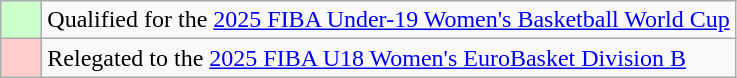<table class="wikitable">
<tr>
<td width=20px bgcolor="#ccffcc"></td>
<td>Qualified for the <a href='#'>2025 FIBA Under-19 Women's Basketball World Cup</a></td>
</tr>
<tr>
<td bgcolor="#ffcccc"></td>
<td>Relegated to the <a href='#'>2025 FIBA U18 Women's EuroBasket Division B</a></td>
</tr>
</table>
